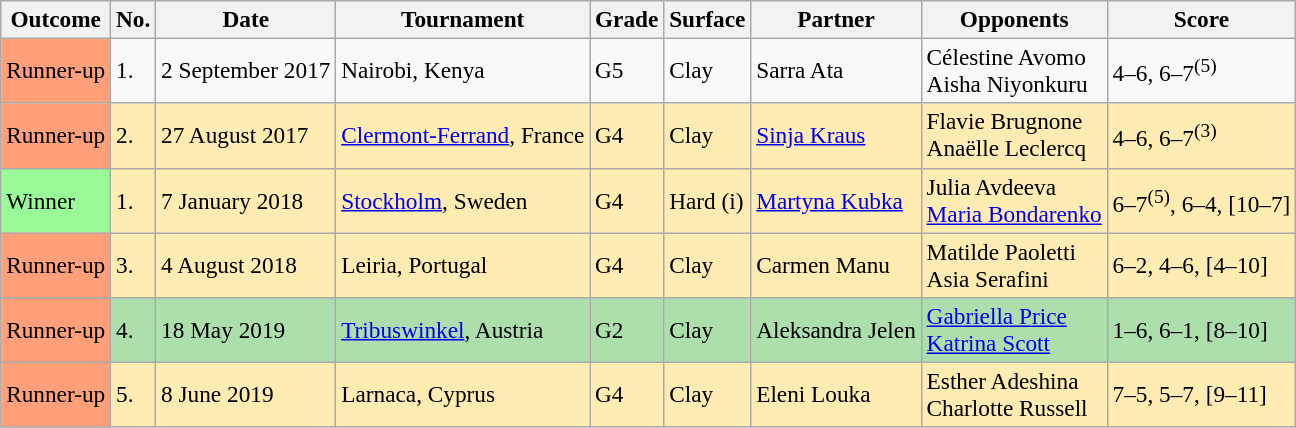<table class="wikitable" style=font-size:97%>
<tr>
<th>Outcome</th>
<th>No.</th>
<th>Date</th>
<th>Tournament</th>
<th>Grade</th>
<th>Surface</th>
<th>Partner</th>
<th>Opponents</th>
<th>Score</th>
</tr>
<tr>
<td style="background:#ffa07a;">Runner-up</td>
<td>1.</td>
<td>2 September 2017</td>
<td>Nairobi, Kenya</td>
<td>G5</td>
<td>Clay</td>
<td> Sarra Ata</td>
<td> Célestine Avomo <br>  Aisha Niyonkuru</td>
<td>4–6, 6–7<sup>(5)</sup></td>
</tr>
<tr bgcolor=#ffecb2>
<td style="background:#ffa07a;">Runner-up</td>
<td>2.</td>
<td>27 August 2017</td>
<td><a href='#'>Clermont-Ferrand</a>, France</td>
<td>G4</td>
<td>Clay</td>
<td> <a href='#'>Sinja Kraus</a></td>
<td> Flavie Brugnone <br>  Anaëlle Leclercq</td>
<td>4–6, 6–7<sup>(3)</sup></td>
</tr>
<tr bgcolor=#ffecb2>
<td bgcolor="98FB98">Winner</td>
<td>1.</td>
<td>7 January 2018</td>
<td><a href='#'>Stockholm</a>, Sweden</td>
<td>G4</td>
<td>Hard (i)</td>
<td> <a href='#'>Martyna Kubka</a></td>
<td> Julia Avdeeva <br>  <a href='#'>Maria Bondarenko</a></td>
<td>6–7<sup>(5)</sup>, 6–4, [10–7]</td>
</tr>
<tr bgcolor=#ffecb2>
<td style="background:#ffa07a;">Runner-up</td>
<td>3.</td>
<td>4 August 2018</td>
<td>Leiria, Portugal</td>
<td>G4</td>
<td>Clay</td>
<td> Carmen Manu</td>
<td> Matilde Paoletti <br>  Asia Serafini</td>
<td>6–2, 4–6, [4–10]</td>
</tr>
<tr bgcolor="#ADDFAD">
<td style="background:#ffa07a;">Runner-up</td>
<td>4.</td>
<td>18 May 2019</td>
<td><a href='#'>Tribuswinkel</a>, Austria</td>
<td>G2</td>
<td>Clay</td>
<td> Aleksandra Jelen</td>
<td> <a href='#'>Gabriella Price</a> <br>  <a href='#'>Katrina Scott</a></td>
<td>1–6, 6–1, [8–10]</td>
</tr>
<tr bgcolor=#ffecb2>
<td style="background:#ffa07a;">Runner-up</td>
<td>5.</td>
<td>8 June 2019</td>
<td>Larnaca, Cyprus</td>
<td>G4</td>
<td>Clay</td>
<td> Eleni Louka</td>
<td> Esther Adeshina <br>  Charlotte Russell</td>
<td>7–5, 5–7, [9–11]</td>
</tr>
</table>
